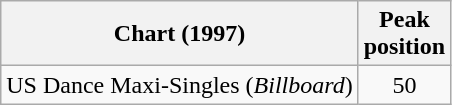<table class="wikitable">
<tr>
<th>Chart (1997)</th>
<th>Peak<br>position</th>
</tr>
<tr>
<td>US Dance Maxi-Singles (<em>Billboard</em>)</td>
<td align="center">50</td>
</tr>
</table>
